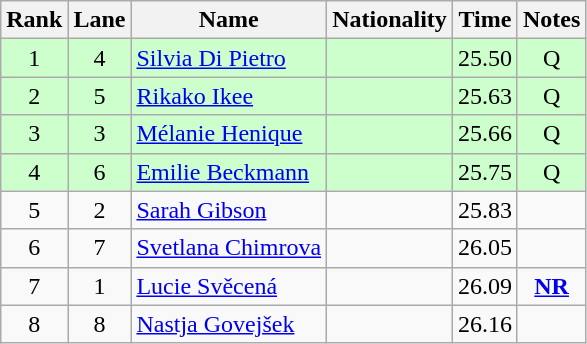<table class="wikitable sortable" style="text-align:center">
<tr>
<th>Rank</th>
<th>Lane</th>
<th>Name</th>
<th>Nationality</th>
<th>Time</th>
<th>Notes</th>
</tr>
<tr bgcolor=ccffcc>
<td>1</td>
<td>4</td>
<td align=left><a href='#'>Silvia Di Pietro</a></td>
<td align=left></td>
<td>25.50</td>
<td>Q</td>
</tr>
<tr bgcolor=ccffcc>
<td>2</td>
<td>5</td>
<td align=left><a href='#'>Rikako Ikee</a></td>
<td align=left></td>
<td>25.63</td>
<td>Q</td>
</tr>
<tr bgcolor=ccffcc>
<td>3</td>
<td>3</td>
<td align=left><a href='#'>Mélanie Henique</a></td>
<td align=left></td>
<td>25.66</td>
<td>Q</td>
</tr>
<tr bgcolor=ccffcc>
<td>4</td>
<td>6</td>
<td align=left><a href='#'>Emilie Beckmann</a></td>
<td align=left></td>
<td>25.75</td>
<td>Q</td>
</tr>
<tr>
<td>5</td>
<td>2</td>
<td align=left><a href='#'>Sarah Gibson</a></td>
<td align=left></td>
<td>25.83</td>
<td></td>
</tr>
<tr>
<td>6</td>
<td>7</td>
<td align=left><a href='#'>Svetlana Chimrova</a></td>
<td align=left></td>
<td>26.05</td>
<td></td>
</tr>
<tr>
<td>7</td>
<td>1</td>
<td align=left><a href='#'>Lucie Svěcená</a></td>
<td align=left></td>
<td>26.09</td>
<td><strong><a href='#'>NR</a></strong></td>
</tr>
<tr>
<td>8</td>
<td>8</td>
<td align=left><a href='#'>Nastja Govejšek</a></td>
<td align=left></td>
<td>26.16</td>
<td></td>
</tr>
</table>
